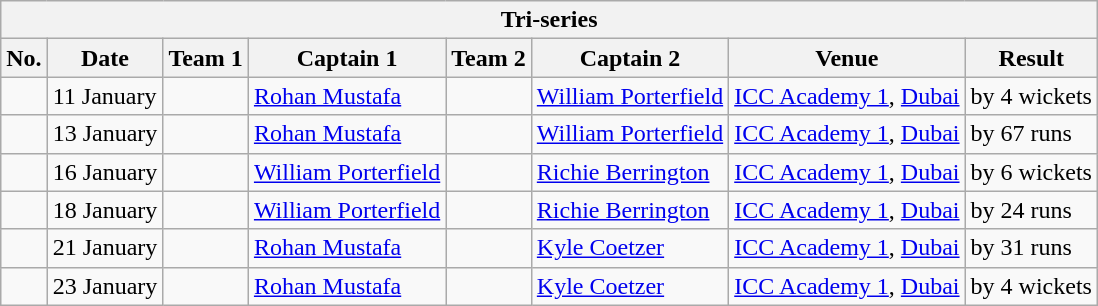<table class="wikitable">
<tr>
<th colspan="8">Tri-series</th>
</tr>
<tr>
<th>No.</th>
<th>Date</th>
<th>Team 1</th>
<th>Captain 1</th>
<th>Team 2</th>
<th>Captain 2</th>
<th>Venue</th>
<th>Result</th>
</tr>
<tr>
<td></td>
<td>11 January</td>
<td></td>
<td><a href='#'>Rohan Mustafa</a></td>
<td></td>
<td><a href='#'>William Porterfield</a></td>
<td><a href='#'>ICC Academy 1</a>, <a href='#'>Dubai</a></td>
<td> by 4 wickets</td>
</tr>
<tr>
<td></td>
<td>13 January</td>
<td></td>
<td><a href='#'>Rohan Mustafa</a></td>
<td></td>
<td><a href='#'>William Porterfield</a></td>
<td><a href='#'>ICC Academy 1</a>, <a href='#'>Dubai</a></td>
<td> by 67 runs</td>
</tr>
<tr>
<td></td>
<td>16 January</td>
<td></td>
<td><a href='#'>William Porterfield</a></td>
<td></td>
<td><a href='#'>Richie Berrington</a></td>
<td><a href='#'>ICC Academy 1</a>, <a href='#'>Dubai</a></td>
<td> by 6 wickets</td>
</tr>
<tr>
<td></td>
<td>18 January</td>
<td></td>
<td><a href='#'>William Porterfield</a></td>
<td></td>
<td><a href='#'>Richie Berrington</a></td>
<td><a href='#'>ICC Academy 1</a>, <a href='#'>Dubai</a></td>
<td> by 24 runs</td>
</tr>
<tr>
<td></td>
<td>21 January</td>
<td></td>
<td><a href='#'>Rohan Mustafa</a></td>
<td></td>
<td><a href='#'>Kyle Coetzer</a></td>
<td><a href='#'>ICC Academy 1</a>, <a href='#'>Dubai</a></td>
<td> by 31 runs</td>
</tr>
<tr>
<td></td>
<td>23 January</td>
<td></td>
<td><a href='#'>Rohan Mustafa</a></td>
<td></td>
<td><a href='#'>Kyle Coetzer</a></td>
<td><a href='#'>ICC Academy 1</a>, <a href='#'>Dubai</a></td>
<td> by 4 wickets</td>
</tr>
</table>
